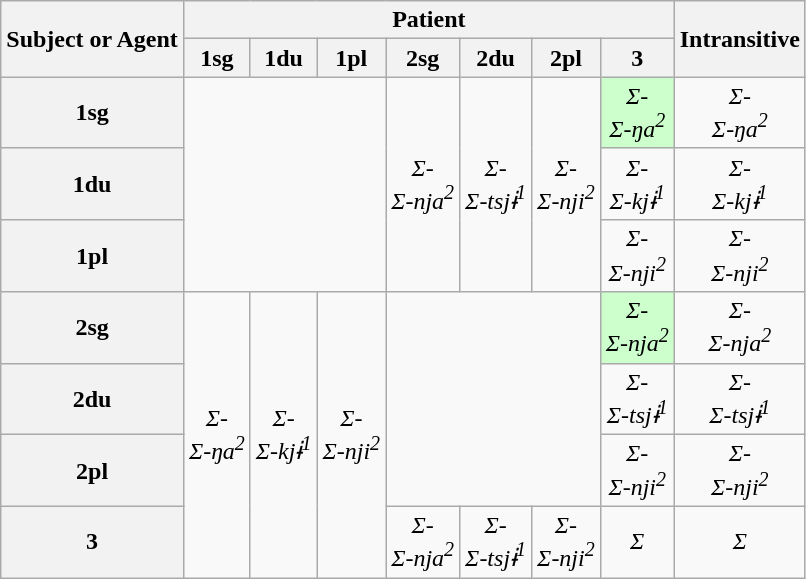<table class="wikitable" style="text-align: center">
<tr>
<th ! rowspan="2">Subject or Agent</th>
<th ! colspan="7">Patient</th>
<th ! rowspan="2">Intransitive</th>
</tr>
<tr>
<th>1sg</th>
<th>1du</th>
<th>1pl</th>
<th>2sg</th>
<th>2du</th>
<th>2pl</th>
<th>3</th>
</tr>
<tr>
<th>1sg</th>
<td colspan="3" rowspan="3"></td>
<td rowspan="3"><em>Σ-</em><br><em>Σ-nja<sup>2</sup></em></td>
<td rowspan="3"><em>Σ-</em><br><em>Σ-tsjɨ<sup>1</sup></em></td>
<td rowspan="3"><em>Σ-</em><br><em>Σ-nji<sup>2</sup></em></td>
<td style="background-color: #cfc"><em>Σ-</em><br><em>Σ-ŋa<sup>2</sup></em></td>
<td><em>Σ-</em><br><em>Σ-ŋa<sup>2</sup></em></td>
</tr>
<tr>
<th>1du</th>
<td><em>Σ-</em><br><em>Σ-kjɨ<sup>1</sup></em></td>
<td><em>Σ-</em><br><em>Σ-kjɨ<sup>1</sup></em></td>
</tr>
<tr>
<th>1pl</th>
<td><em>Σ-</em><br><em>Σ-nji<sup>2</sup></em></td>
<td><em>Σ-</em><br><em>Σ-nji<sup>2</sup></em></td>
</tr>
<tr>
<th>2sg</th>
<td rowspan="4"><em>Σ-</em><br><em>Σ-ŋa<sup>2</sup></em></td>
<td rowspan="4"><em>Σ-</em><br><em>Σ-kjɨ<sup>1</sup></em></td>
<td rowspan="4"><em>Σ-</em><br><em>Σ-nji<sup>2</sup></em></td>
<td colspan="3" rowspan="3"></td>
<td style="background-color: #cfc"><em>Σ-</em><br><em>Σ-nja<sup>2</sup></em></td>
<td><em>Σ-</em><br><em>Σ-nja<sup>2</sup></em></td>
</tr>
<tr>
<th>2du</th>
<td><em>Σ-</em><br><em>Σ-tsjɨ<sup>1</sup></em></td>
<td><em>Σ-</em><br><em>Σ-tsjɨ<sup>1</sup></em></td>
</tr>
<tr>
<th>2pl</th>
<td><em>Σ-</em><br><em>Σ-nji<sup>2</sup></em></td>
<td><em>Σ-</em><br><em>Σ-nji<sup>2</sup></em></td>
</tr>
<tr>
<th>3</th>
<td><em>Σ-</em><br><em>Σ-nja<sup>2</sup></em></td>
<td><em>Σ-</em><br><em>Σ-tsjɨ<sup>1</sup></em></td>
<td><em>Σ-</em><br><em>Σ-nji<sup>2</sup></em></td>
<td><em>Σ</em></td>
<td><em>Σ</em></td>
</tr>
</table>
